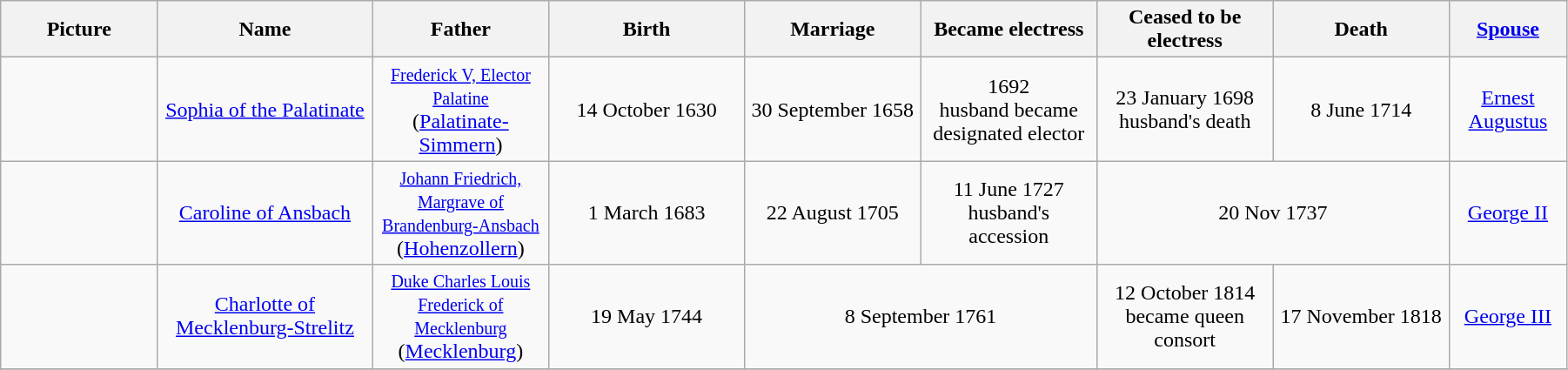<table width=95% class="wikitable">
<tr>
<th width = "8%">Picture</th>
<th width = "11%">Name</th>
<th width = "9%">Father</th>
<th width = "10%">Birth</th>
<th width = "9%">Marriage</th>
<th width = "9%">Became electress</th>
<th width = "9%">Ceased to be electress</th>
<th width = "9%">Death</th>
<th width = "6%"><a href='#'>Spouse</a></th>
</tr>
<tr>
<td align="center"></td>
<td align="center"><a href='#'>Sophia of the Palatinate</a><br></td>
<td align="center"><small><a href='#'>Frederick V, Elector Palatine</a></small><br>(<a href='#'>Palatinate-Simmern</a>)</td>
<td align="center">14 October 1630</td>
<td align="center">30 September 1658</td>
<td align="center">1692<br>husband became designated elector</td>
<td align="center">23 January 1698<br>husband's death</td>
<td align="center">8 June 1714</td>
<td align="center"><a href='#'>Ernest Augustus</a></td>
</tr>
<tr>
<td align="center"></td>
<td align="center"><a href='#'>Caroline of Ansbach</a><br></td>
<td align="center"><small><a href='#'>Johann Friedrich, Margrave of Brandenburg-Ansbach</a></small><br>(<a href='#'>Hohenzollern</a>)</td>
<td align="center">1 March 1683</td>
<td align="center">22 August 1705</td>
<td align="center">11 June 1727<br>husband's accession</td>
<td align=center colspan="2">20 Nov 1737</td>
<td align="center"><a href='#'>George II</a></td>
</tr>
<tr>
<td align="center"></td>
<td align="center"><a href='#'>Charlotte of Mecklenburg-Strelitz</a><br></td>
<td align="center"><small><a href='#'>Duke Charles Louis Frederick of Mecklenburg</a></small><br>(<a href='#'>Mecklenburg</a>)</td>
<td align="center">19 May 1744</td>
<td align=center colspan="2">8 September 1761</td>
<td align="center">12 October 1814<br>became queen consort</td>
<td align="center">17 November 1818</td>
<td align="center"><a href='#'>George III</a></td>
</tr>
<tr>
</tr>
</table>
